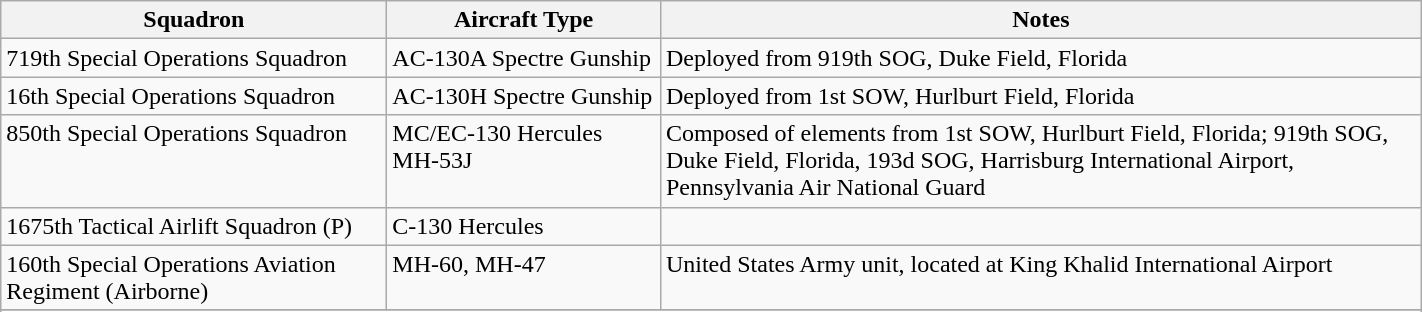<table class="wikitable">
<tr>
<th scope="col" width="250">Squadron</th>
<th scope="col" width="175">Aircraft Type</th>
<th scope="col" width="500">Notes</th>
</tr>
<tr valign="top">
<td>719th Special Operations Squadron</td>
<td>AC-130A Spectre Gunship</td>
<td>Deployed from 919th SOG, Duke Field, Florida</td>
</tr>
<tr valign="top">
<td>16th Special Operations Squadron</td>
<td>AC-130H Spectre Gunship</td>
<td>Deployed from 1st SOW, Hurlburt Field, Florida</td>
</tr>
<tr valign="top">
<td>850th Special Operations Squadron</td>
<td>MC/EC-130 Hercules<br>MH-53J</td>
<td>Composed of elements from 1st SOW, Hurlburt Field, Florida; 919th SOG, Duke Field, Florida, 193d SOG, Harrisburg International Airport, Pennsylvania Air National Guard</td>
</tr>
<tr valign="top">
<td>1675th Tactical Airlift Squadron (P)</td>
<td>C-130 Hercules</td>
<td></td>
</tr>
<tr valign="top">
<td>160th Special Operations Aviation Regiment (Airborne)</td>
<td>MH-60, MH-47</td>
<td>United States Army unit, located at King Khalid International Airport</td>
</tr>
<tr>
</tr>
<tr>
</tr>
<tr>
</tr>
</table>
